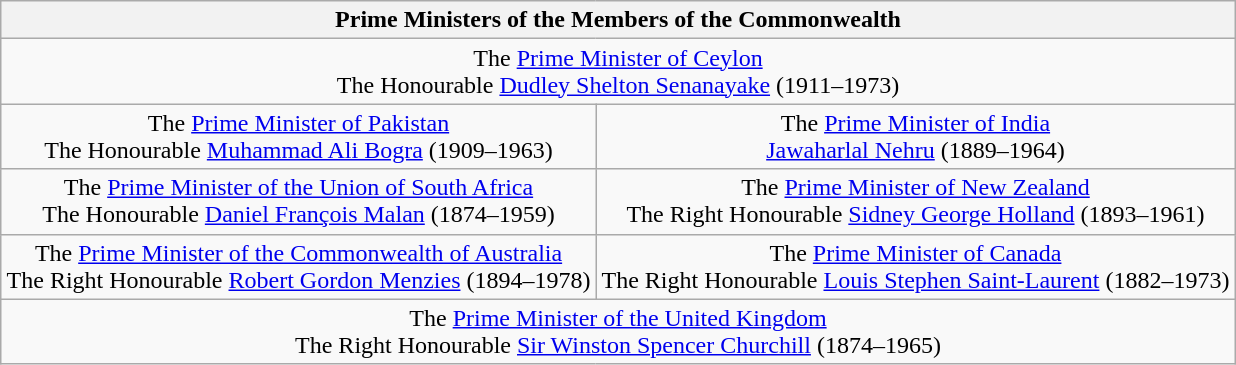<table class="wikitable" style="text-align:center; margin-left: auto; margin-right: auto; border: none;">
<tr>
<th colspan="2">Prime Ministers of the Members of the Commonwealth</th>
</tr>
<tr>
<td colspan="2">The <a href='#'>Prime Minister of Ceylon</a><br>The Honourable <a href='#'>Dudley Shelton Senanayake</a> (1911–1973)</td>
</tr>
<tr>
<td>The <a href='#'>Prime Minister of Pakistan</a><br>The Honourable <a href='#'>Muhammad Ali Bogra</a> (1909–1963)</td>
<td>The <a href='#'>Prime Minister of India</a><br><a href='#'>Jawaharlal Nehru</a> (1889–1964)</td>
</tr>
<tr>
<td>The <a href='#'>Prime Minister of the Union of South Africa</a><br>The Honourable <a href='#'>Daniel François Malan</a> (1874–1959)</td>
<td>The <a href='#'>Prime Minister of New Zealand</a><br>The Right Honourable <a href='#'>Sidney George Holland</a>  (1893–1961)</td>
</tr>
<tr>
<td>The <a href='#'>Prime Minister of the Commonwealth of Australia</a><br>The Right Honourable <a href='#'>Robert Gordon Menzies</a>  (1894–1978)</td>
<td>The <a href='#'>Prime Minister of Canada</a><br>The Right Honourable <a href='#'>Louis Stephen Saint-Laurent</a>  (1882–1973)</td>
</tr>
<tr>
<td colspan="2">The <a href='#'>Prime Minister of the United Kingdom</a><br>The Right Honourable <a href='#'>Sir Winston Spencer Churchill</a>  (1874–1965)</td>
</tr>
</table>
